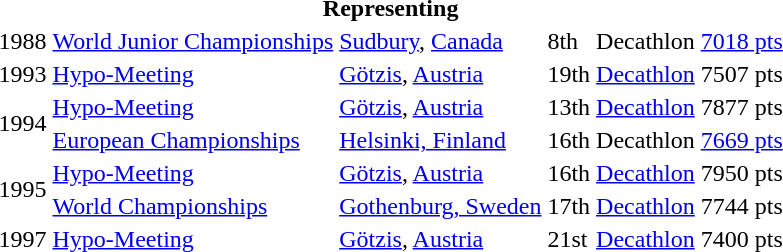<table>
<tr>
<th colspan="6">Representing </th>
</tr>
<tr>
<td>1988</td>
<td><a href='#'>World Junior Championships</a></td>
<td><a href='#'>Sudbury</a>, <a href='#'>Canada</a></td>
<td>8th</td>
<td>Decathlon</td>
<td><a href='#'>7018 pts</a></td>
</tr>
<tr>
<td>1993</td>
<td><a href='#'>Hypo-Meeting</a></td>
<td><a href='#'>Götzis</a>, <a href='#'>Austria</a></td>
<td>19th</td>
<td><a href='#'>Decathlon</a></td>
<td>7507 pts</td>
</tr>
<tr>
<td rowspan=2>1994</td>
<td><a href='#'>Hypo-Meeting</a></td>
<td><a href='#'>Götzis</a>, <a href='#'>Austria</a></td>
<td>13th</td>
<td><a href='#'>Decathlon</a></td>
<td>7877 pts</td>
</tr>
<tr>
<td><a href='#'>European Championships</a></td>
<td><a href='#'>Helsinki, Finland</a></td>
<td>16th</td>
<td>Decathlon</td>
<td><a href='#'>7669 pts</a></td>
</tr>
<tr>
<td rowspan=2>1995</td>
<td><a href='#'>Hypo-Meeting</a></td>
<td><a href='#'>Götzis</a>, <a href='#'>Austria</a></td>
<td>16th</td>
<td><a href='#'>Decathlon</a></td>
<td>7950 pts</td>
</tr>
<tr>
<td><a href='#'>World Championships</a></td>
<td><a href='#'>Gothenburg, Sweden</a></td>
<td>17th</td>
<td><a href='#'>Decathlon</a></td>
<td>7744 pts</td>
</tr>
<tr>
<td>1997</td>
<td><a href='#'>Hypo-Meeting</a></td>
<td><a href='#'>Götzis</a>, <a href='#'>Austria</a></td>
<td>21st</td>
<td><a href='#'>Decathlon</a></td>
<td>7400 pts</td>
</tr>
</table>
